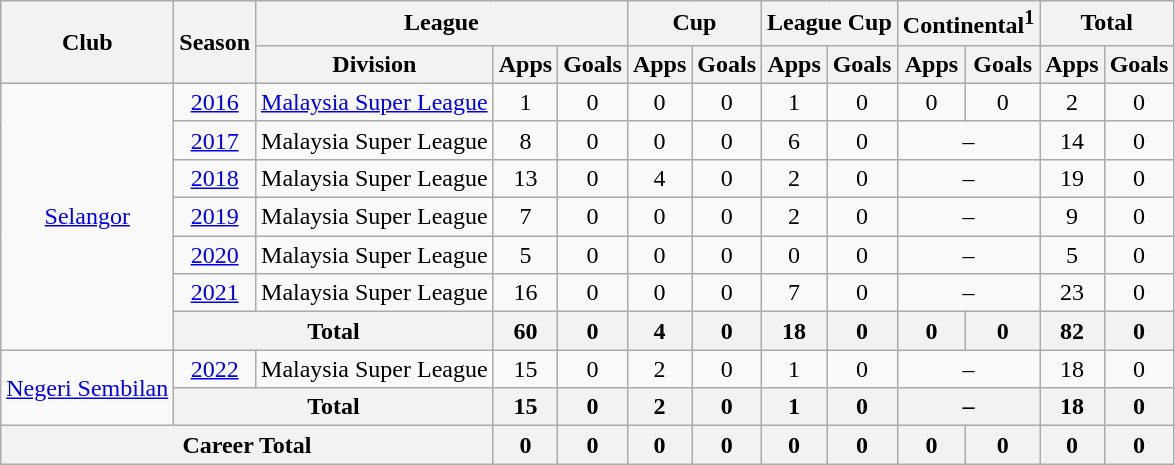<table class=wikitable style="text-align:center">
<tr>
<th rowspan=2>Club</th>
<th rowspan=2>Season</th>
<th colspan=3>League</th>
<th colspan=2>Cup</th>
<th colspan=2>League Cup</th>
<th colspan=2>Continental<sup>1</sup></th>
<th colspan=2>Total</th>
</tr>
<tr>
<th>Division</th>
<th>Apps</th>
<th>Goals</th>
<th>Apps</th>
<th>Goals</th>
<th>Apps</th>
<th>Goals</th>
<th>Apps</th>
<th>Goals</th>
<th>Apps</th>
<th>Goals</th>
</tr>
<tr>
<td rowspan=7><a href='#'>Selangor</a></td>
<td><a href='#'>2016</a></td>
<td><a href='#'>Malaysia Super League</a></td>
<td>1</td>
<td>0</td>
<td>0</td>
<td>0</td>
<td>1</td>
<td>0</td>
<td>0</td>
<td>0</td>
<td>2</td>
<td>0</td>
</tr>
<tr>
<td><a href='#'>2017</a></td>
<td>Malaysia Super League</td>
<td>8</td>
<td>0</td>
<td>0</td>
<td>0</td>
<td>6</td>
<td>0</td>
<td colspan=2>–</td>
<td>14</td>
<td>0</td>
</tr>
<tr>
<td><a href='#'>2018</a></td>
<td>Malaysia Super League</td>
<td>13</td>
<td>0</td>
<td>4</td>
<td>0</td>
<td>2</td>
<td>0</td>
<td colspan=2>–</td>
<td>19</td>
<td>0</td>
</tr>
<tr>
<td><a href='#'>2019</a></td>
<td>Malaysia Super League</td>
<td>7</td>
<td>0</td>
<td>0</td>
<td>0</td>
<td>2</td>
<td>0</td>
<td colspan=2>–</td>
<td>9</td>
<td>0</td>
</tr>
<tr>
<td><a href='#'>2020</a></td>
<td>Malaysia Super League</td>
<td>5</td>
<td>0</td>
<td>0</td>
<td>0</td>
<td>0</td>
<td>0</td>
<td colspan=2>–</td>
<td>5</td>
<td>0</td>
</tr>
<tr>
<td><a href='#'>2021</a></td>
<td>Malaysia Super League</td>
<td>16</td>
<td>0</td>
<td>0</td>
<td>0</td>
<td>7</td>
<td>0</td>
<td colspan=2>–</td>
<td>23</td>
<td>0</td>
</tr>
<tr>
<th colspan="2">Total</th>
<th>60</th>
<th>0</th>
<th>4</th>
<th>0</th>
<th>18</th>
<th>0</th>
<th>0</th>
<th>0</th>
<th>82</th>
<th>0</th>
</tr>
<tr>
<td rowspan=2><a href='#'>Negeri Sembilan</a></td>
<td><a href='#'>2022</a></td>
<td>Malaysia Super League</td>
<td>15</td>
<td>0</td>
<td>2</td>
<td>0</td>
<td>1</td>
<td>0</td>
<td colspan=2>–</td>
<td>18</td>
<td>0</td>
</tr>
<tr>
<th colspan="2">Total</th>
<th>15</th>
<th>0</th>
<th>2</th>
<th>0</th>
<th>1</th>
<th>0</th>
<th colspan=2>–</th>
<th>18</th>
<th>0</th>
</tr>
<tr>
<th colspan="3">Career Total</th>
<th>0</th>
<th>0</th>
<th>0</th>
<th>0</th>
<th>0</th>
<th>0</th>
<th>0</th>
<th>0</th>
<th>0</th>
<th>0</th>
</tr>
</table>
